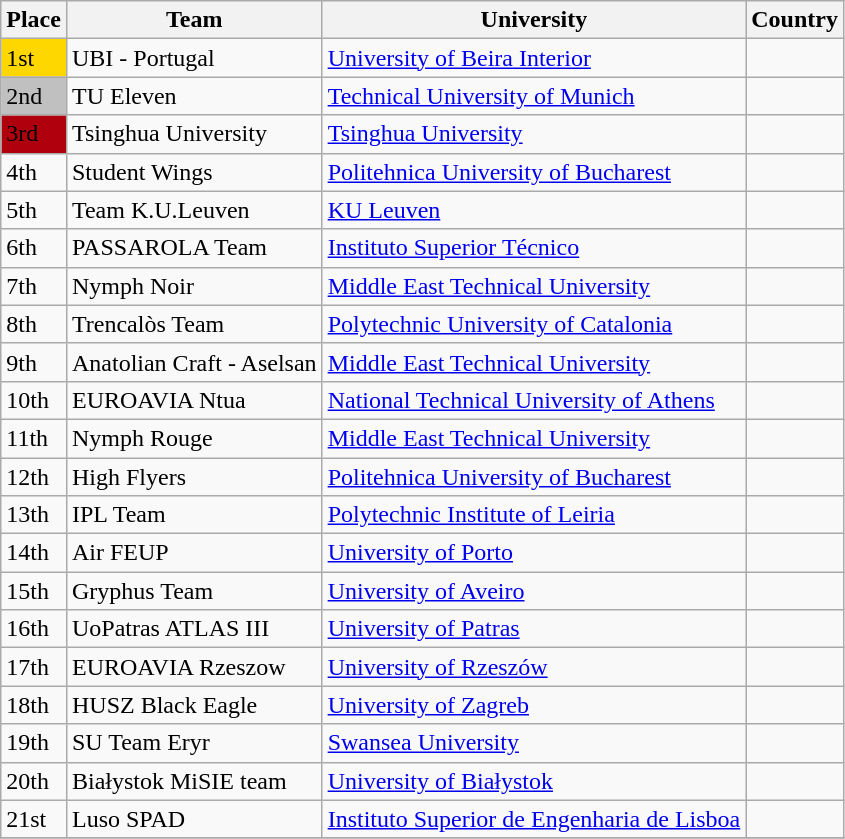<table class="wikitable" border="1">
<tr>
<th>Place</th>
<th>Team</th>
<th>University</th>
<th>Country</th>
</tr>
<tr --->
<td bgcolor=gold>1st</td>
<td>UBI - Portugal</td>
<td><a href='#'>University of Beira Interior</a></td>
<td></td>
</tr>
<tr --->
<td bgcolor=silver>2nd</td>
<td>TU Eleven</td>
<td><a href='#'>Technical University of Munich</a></td>
<td></td>
</tr>
<tr --->
<td bgcolor=bronze>3rd</td>
<td>Tsinghua University</td>
<td><a href='#'>Tsinghua University</a></td>
<td></td>
</tr>
<tr --->
<td>4th</td>
<td>Student Wings</td>
<td><a href='#'>Politehnica University of Bucharest</a></td>
<td></td>
</tr>
<tr --->
<td>5th</td>
<td>Team K.U.Leuven</td>
<td><a href='#'>KU Leuven</a></td>
<td></td>
</tr>
<tr --->
<td>6th</td>
<td>PASSAROLA Team</td>
<td><a href='#'>Instituto Superior Técnico</a></td>
<td></td>
</tr>
<tr --->
<td>7th</td>
<td>Nymph Noir</td>
<td><a href='#'>Middle East Technical University</a></td>
<td></td>
</tr>
<tr --->
<td>8th</td>
<td>Trencalòs Team</td>
<td><a href='#'>Polytechnic University of Catalonia</a></td>
<td></td>
</tr>
<tr --->
<td>9th</td>
<td>Anatolian Craft - Aselsan</td>
<td><a href='#'>Middle East Technical University</a></td>
<td></td>
</tr>
<tr --->
<td>10th</td>
<td>EUROAVIA Ntua</td>
<td><a href='#'>National Technical University of Athens</a></td>
<td></td>
</tr>
<tr --->
<td>11th</td>
<td>Nymph Rouge</td>
<td><a href='#'>Middle East Technical University</a></td>
<td></td>
</tr>
<tr --->
<td>12th</td>
<td>High Flyers</td>
<td><a href='#'>Politehnica University of Bucharest</a></td>
<td></td>
</tr>
<tr --->
<td>13th</td>
<td>IPL Team</td>
<td><a href='#'>Polytechnic Institute of Leiria</a></td>
<td></td>
</tr>
<tr --->
<td>14th</td>
<td>Air FEUP</td>
<td><a href='#'>University of Porto</a></td>
<td></td>
</tr>
<tr --->
<td>15th</td>
<td>Gryphus Team</td>
<td><a href='#'>University of Aveiro</a></td>
<td></td>
</tr>
<tr --->
<td>16th</td>
<td>UoPatras ATLAS III</td>
<td><a href='#'>University of Patras</a></td>
<td></td>
</tr>
<tr --->
<td>17th</td>
<td>EUROAVIA Rzeszow</td>
<td><a href='#'>University of Rzeszów</a></td>
<td></td>
</tr>
<tr --->
<td>18th</td>
<td>HUSZ Black Eagle</td>
<td><a href='#'>University of Zagreb</a></td>
<td></td>
</tr>
<tr --->
<td>19th</td>
<td>SU Team Eryr</td>
<td><a href='#'>Swansea University</a></td>
<td></td>
</tr>
<tr --->
<td>20th</td>
<td>Białystok MiSIE team</td>
<td><a href='#'>University of Białystok</a></td>
<td></td>
</tr>
<tr --->
<td>21st</td>
<td>Luso SPAD</td>
<td><a href='#'>Instituto Superior de Engenharia de Lisboa</a></td>
<td></td>
</tr>
<tr --->
</tr>
</table>
